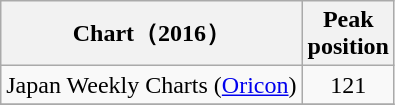<table class="wikitable sortable">
<tr>
<th>Chart（2016）</th>
<th>Peak<br>position</th>
</tr>
<tr>
<td style="text-align:center;">Japan Weekly Charts (<a href='#'>Oricon</a>)</td>
<td style="text-align:center;">121</td>
</tr>
<tr>
</tr>
</table>
